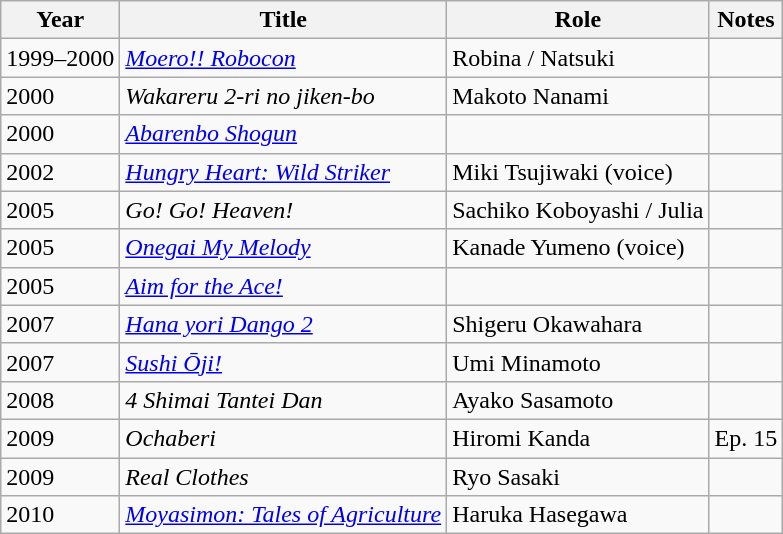<table class="wikitable sortable">
<tr>
<th>Year</th>
<th>Title</th>
<th>Role</th>
<th>Notes</th>
</tr>
<tr>
<td>1999–2000</td>
<td><em><a href='#'>Moero!! Robocon</a></em></td>
<td>Robina / Natsuki</td>
<td></td>
</tr>
<tr>
<td>2000</td>
<td><em>Wakareru 2-ri no jiken-bo</em></td>
<td>Makoto Nanami</td>
<td></td>
</tr>
<tr>
<td>2000</td>
<td><em><a href='#'>Abarenbo Shogun</a></em></td>
<td></td>
<td></td>
</tr>
<tr>
<td>2002</td>
<td><em><a href='#'>Hungry Heart: Wild Striker</a></em></td>
<td>Miki Tsujiwaki (voice)</td>
<td></td>
</tr>
<tr>
<td>2005</td>
<td><em>Go! Go! Heaven!</em></td>
<td>Sachiko Koboyashi / Julia</td>
<td></td>
</tr>
<tr>
<td>2005</td>
<td><em><a href='#'>Onegai My Melody</a></em></td>
<td>Kanade Yumeno (voice)</td>
<td></td>
</tr>
<tr>
<td>2005</td>
<td><em><a href='#'>Aim for the Ace!</a></em></td>
<td></td>
<td></td>
</tr>
<tr>
<td>2007</td>
<td><em><a href='#'>Hana yori Dango 2</a></em></td>
<td>Shigeru Okawahara</td>
<td></td>
</tr>
<tr>
<td>2007</td>
<td><em><a href='#'>Sushi Ōji!</a></em></td>
<td>Umi Minamoto</td>
<td></td>
</tr>
<tr>
<td>2008</td>
<td><em>4 Shimai Tantei Dan</em></td>
<td>Ayako Sasamoto</td>
<td></td>
</tr>
<tr>
<td>2009</td>
<td><em>Ochaberi</em></td>
<td>Hiromi Kanda</td>
<td>Ep. 15</td>
</tr>
<tr>
<td>2009</td>
<td><em>Real Clothes</em></td>
<td>Ryo Sasaki</td>
<td></td>
</tr>
<tr>
<td>2010</td>
<td><em><a href='#'>Moyasimon: Tales of Agriculture</a></em></td>
<td>Haruka Hasegawa</td>
<td></td>
</tr>
</table>
